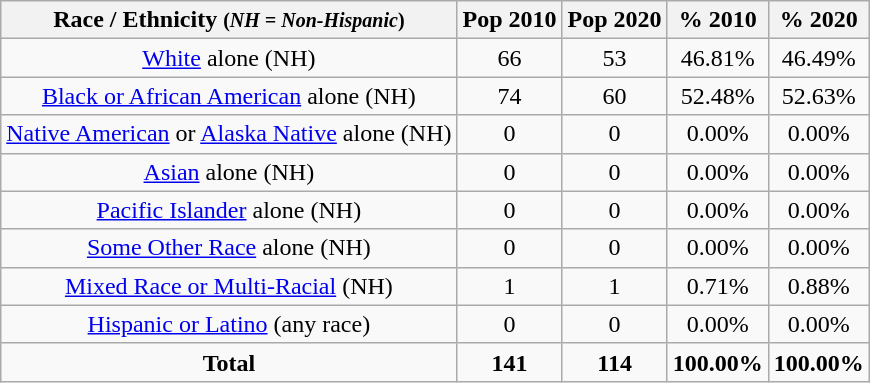<table class="wikitable" style="text-align:center;">
<tr>
<th>Race / Ethnicity <small>(<em>NH = Non-Hispanic</em>)</small></th>
<th>Pop 2010</th>
<th>Pop 2020</th>
<th>% 2010</th>
<th>% 2020</th>
</tr>
<tr>
<td><a href='#'>White</a> alone (NH)</td>
<td>66</td>
<td>53</td>
<td>46.81%</td>
<td>46.49%</td>
</tr>
<tr>
<td><a href='#'>Black or African American</a> alone (NH)</td>
<td>74</td>
<td>60</td>
<td>52.48%</td>
<td>52.63%</td>
</tr>
<tr>
<td><a href='#'>Native American</a> or <a href='#'>Alaska Native</a> alone (NH)</td>
<td>0</td>
<td>0</td>
<td>0.00%</td>
<td>0.00%</td>
</tr>
<tr>
<td><a href='#'>Asian</a> alone (NH)</td>
<td>0</td>
<td>0</td>
<td>0.00%</td>
<td>0.00%</td>
</tr>
<tr>
<td><a href='#'>Pacific Islander</a> alone (NH)</td>
<td>0</td>
<td>0</td>
<td>0.00%</td>
<td>0.00%</td>
</tr>
<tr>
<td><a href='#'>Some Other Race</a> alone (NH)</td>
<td>0</td>
<td>0</td>
<td>0.00%</td>
<td>0.00%</td>
</tr>
<tr>
<td><a href='#'>Mixed Race or Multi-Racial</a> (NH)</td>
<td>1</td>
<td>1</td>
<td>0.71%</td>
<td>0.88%</td>
</tr>
<tr>
<td><a href='#'>Hispanic or Latino</a> (any race)</td>
<td>0</td>
<td>0</td>
<td>0.00%</td>
<td>0.00%</td>
</tr>
<tr>
<td><strong>Total</strong></td>
<td><strong>141</strong></td>
<td><strong>114</strong></td>
<td><strong>100.00%</strong></td>
<td><strong>100.00%</strong></td>
</tr>
</table>
